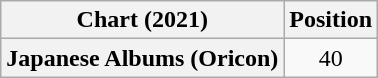<table class="wikitable plainrowheaders" style="text-align:center">
<tr>
<th scope="col">Chart (2021)</th>
<th scope="col">Position</th>
</tr>
<tr>
<th scope="row">Japanese Albums (Oricon)</th>
<td>40</td>
</tr>
</table>
